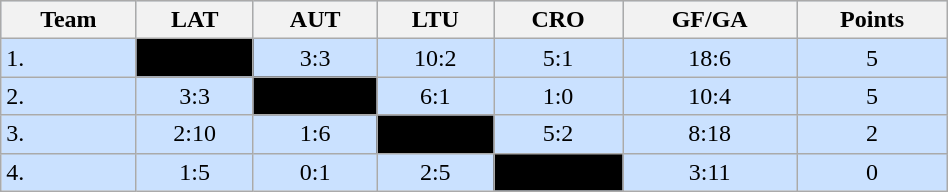<table class="wikitable" bgcolor="#EFEFFF" width="50%">
<tr bgcolor="#BCD2EE">
<th>Team</th>
<th>LAT</th>
<th>AUT</th>
<th>LTU</th>
<th>CRO</th>
<th>GF/GA</th>
<th>Points</th>
</tr>
<tr bgcolor="#CAE1FF" align="center">
<td align="left">1. </td>
<td style="background:#000000;"></td>
<td>3:3</td>
<td>10:2</td>
<td>5:1</td>
<td>18:6</td>
<td>5</td>
</tr>
<tr bgcolor="#CAE1FF" align="center">
<td align="left">2. </td>
<td>3:3</td>
<td style="background:#000000;"></td>
<td>6:1</td>
<td>1:0</td>
<td>10:4</td>
<td>5</td>
</tr>
<tr bgcolor="#CAE1FF" align="center">
<td align="left">3. </td>
<td>2:10</td>
<td>1:6</td>
<td style="background:#000000;"></td>
<td>5:2</td>
<td>8:18</td>
<td>2</td>
</tr>
<tr bgcolor="#CAE1FF" align="center">
<td align="left">4. </td>
<td>1:5</td>
<td>0:1</td>
<td>2:5</td>
<td style="background:#000000;"></td>
<td>3:11</td>
<td>0</td>
</tr>
</table>
